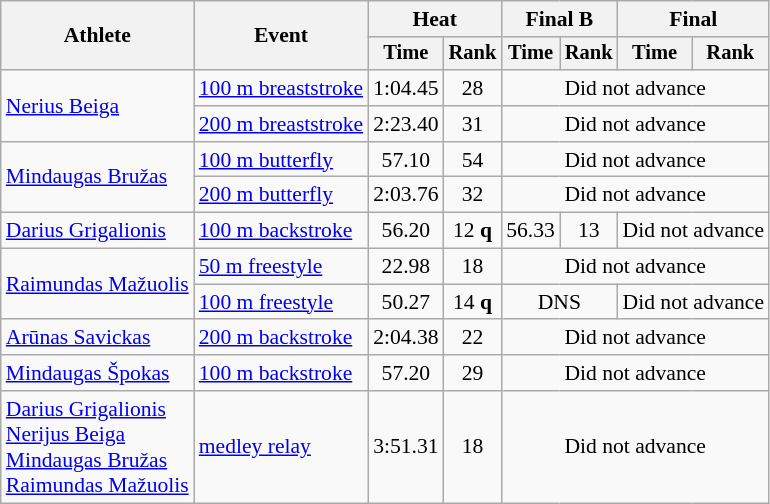<table class=wikitable style="font-size:90%">
<tr>
<th rowspan="2">Athlete</th>
<th rowspan="2">Event</th>
<th colspan="2">Heat</th>
<th colspan="2">Final B</th>
<th colspan="2">Final</th>
</tr>
<tr style="font-size:95%">
<th>Time</th>
<th>Rank</th>
<th>Time</th>
<th>Rank</th>
<th>Time</th>
<th>Rank</th>
</tr>
<tr align=center>
<td align=left rowspan=2><a href='#'>Nerius Beiga</a></td>
<td align=left><a href='#'>100 m breaststroke</a></td>
<td>1:04.45</td>
<td>28</td>
<td colspan=4>Did not advance</td>
</tr>
<tr align=center>
<td align=left><a href='#'>200 m breaststroke</a></td>
<td>2:23.40</td>
<td>31</td>
<td colspan=4>Did not advance</td>
</tr>
<tr align=center>
<td align=left rowspan=2><a href='#'>Mindaugas Bružas</a></td>
<td align=left><a href='#'>100 m butterfly</a></td>
<td>57.10</td>
<td>54</td>
<td colspan=4>Did not advance</td>
</tr>
<tr align=center>
<td align=left><a href='#'>200 m butterfly</a></td>
<td>2:03.76</td>
<td>32</td>
<td colspan=4>Did not advance</td>
</tr>
<tr align=center>
<td align=left><a href='#'>Darius Grigalionis</a></td>
<td align=left><a href='#'>100 m backstroke</a></td>
<td>56.20</td>
<td>12 <strong>q</strong></td>
<td>56.33</td>
<td>13</td>
<td colspan=2>Did not advance</td>
</tr>
<tr align=center>
<td align=left rowspan=2><a href='#'>Raimundas Mažuolis</a></td>
<td align=left><a href='#'>50 m freestyle</a></td>
<td>22.98</td>
<td>18</td>
<td colspan=4>Did not advance</td>
</tr>
<tr align=center>
<td align=left><a href='#'>100 m freestyle</a></td>
<td>50.27</td>
<td>14 <strong>q</strong></td>
<td colspan=2>DNS</td>
<td colspan=2>Did not advance</td>
</tr>
<tr align=center>
<td align=left><a href='#'>Arūnas Savickas</a></td>
<td align=left><a href='#'>200 m backstroke</a></td>
<td>2:04.38</td>
<td>22</td>
<td colspan=4>Did not advance</td>
</tr>
<tr align=center>
<td align=left><a href='#'>Mindaugas Špokas</a></td>
<td align=left><a href='#'>100 m backstroke</a></td>
<td>57.20</td>
<td>29</td>
<td colspan=4>Did not advance</td>
</tr>
<tr align=center>
<td align=left><a href='#'>Darius Grigalionis</a><br><a href='#'>Nerijus Beiga</a><br><a href='#'>Mindaugas Bružas</a><br><a href='#'>Raimundas Mažuolis</a></td>
<td align=left><a href='#'> medley relay</a></td>
<td>3:51.31</td>
<td>18</td>
<td colspan=4>Did not advance</td>
</tr>
</table>
